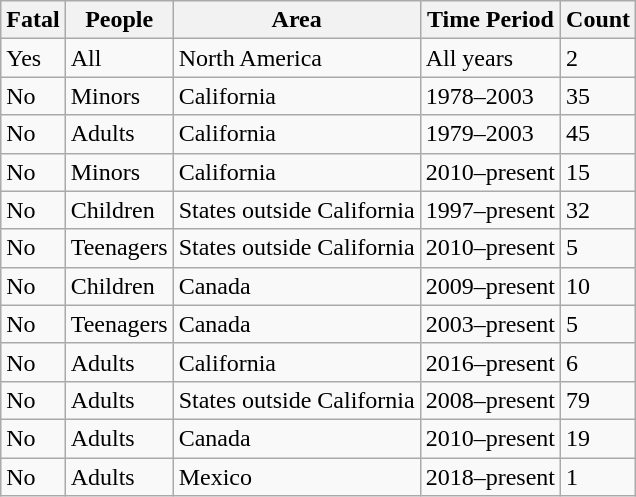<table class="wikitable sortable col5right">
<tr>
<th>Fatal</th>
<th>People</th>
<th>Area</th>
<th>Time Period</th>
<th>Count</th>
</tr>
<tr>
<td>Yes</td>
<td>All</td>
<td>North America</td>
<td>All years</td>
<td>2</td>
</tr>
<tr>
<td>No</td>
<td>Minors</td>
<td>California</td>
<td>1978–2003</td>
<td>35</td>
</tr>
<tr>
<td>No</td>
<td>Adults</td>
<td>California</td>
<td>1979–2003</td>
<td>45</td>
</tr>
<tr>
<td>No</td>
<td>Minors</td>
<td>California</td>
<td>2010–present</td>
<td>15</td>
</tr>
<tr>
<td>No</td>
<td>Children</td>
<td>States outside California</td>
<td>1997–present</td>
<td>32</td>
</tr>
<tr>
<td>No</td>
<td>Teenagers</td>
<td>States outside California</td>
<td>2010–present</td>
<td>5</td>
</tr>
<tr>
<td>No</td>
<td>Children</td>
<td>Canada</td>
<td>2009–present</td>
<td>10</td>
</tr>
<tr>
<td>No</td>
<td>Teenagers</td>
<td>Canada</td>
<td>2003–present</td>
<td>5</td>
</tr>
<tr>
<td>No</td>
<td>Adults</td>
<td>California</td>
<td>2016–present</td>
<td>6</td>
</tr>
<tr>
<td>No</td>
<td>Adults</td>
<td>States outside California</td>
<td>2008–present</td>
<td>79</td>
</tr>
<tr>
<td>No</td>
<td>Adults</td>
<td>Canada</td>
<td>2010–present</td>
<td>19</td>
</tr>
<tr>
<td>No</td>
<td>Adults</td>
<td>Mexico</td>
<td>2018–present</td>
<td>1</td>
</tr>
</table>
